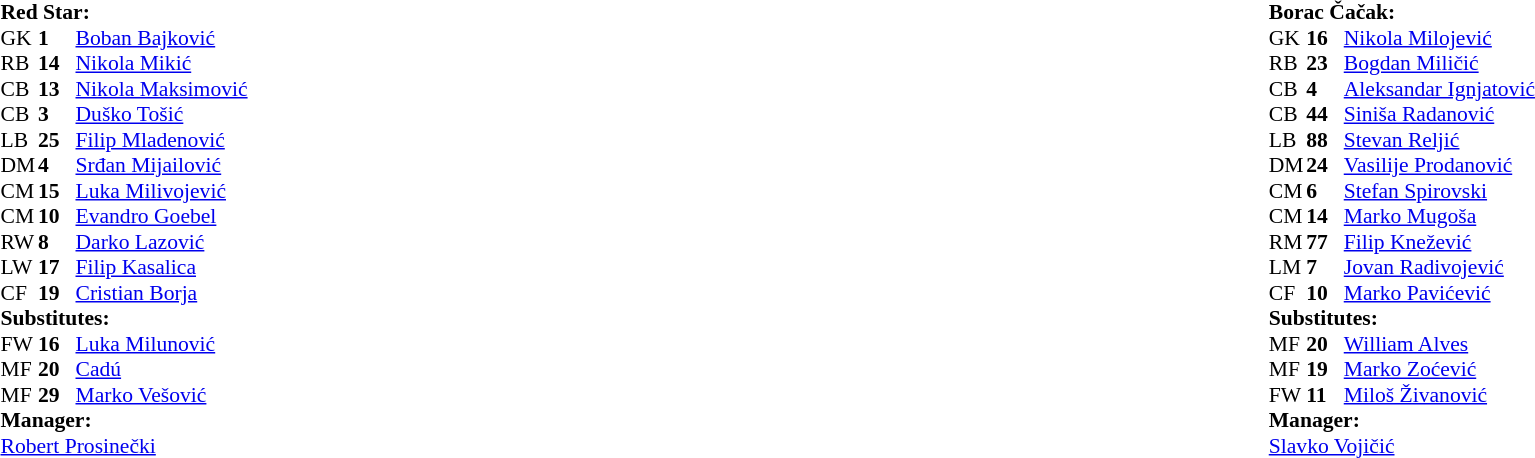<table width="100%">
<tr>
<td valign="top" width="50%"><br><table style="font-size: 90%" cellspacing="0" cellpadding="0">
<tr>
<td colspan="4"><strong>Red Star:</strong></td>
</tr>
<tr>
<th width="25"></th>
<th width="25"></th>
</tr>
<tr>
<td>GK</td>
<td><strong>1</strong></td>
<td> <a href='#'>Boban Bajković</a></td>
</tr>
<tr>
<td>RB</td>
<td><strong>14</strong></td>
<td> <a href='#'>Nikola Mikić</a></td>
</tr>
<tr>
<td>CB</td>
<td><strong>13</strong></td>
<td> <a href='#'>Nikola Maksimović</a></td>
</tr>
<tr>
<td>CB</td>
<td><strong>3</strong></td>
<td> <a href='#'>Duško Tošić</a></td>
</tr>
<tr>
<td>LB</td>
<td><strong>25</strong></td>
<td> <a href='#'>Filip Mladenović</a></td>
</tr>
<tr>
<td>DM</td>
<td><strong>4</strong></td>
<td> <a href='#'>Srđan Mijailović</a></td>
</tr>
<tr>
<td>CM</td>
<td><strong>15</strong></td>
<td> <a href='#'>Luka Milivojević</a></td>
<td></td>
<td></td>
</tr>
<tr>
<td>CM</td>
<td><strong>10</strong></td>
<td> <a href='#'>Evandro Goebel</a></td>
<td></td>
<td></td>
</tr>
<tr>
<td>RW</td>
<td><strong>8</strong></td>
<td> <a href='#'>Darko Lazović</a></td>
</tr>
<tr>
<td>LW</td>
<td><strong>17</strong></td>
<td> <a href='#'>Filip Kasalica</a></td>
<td></td>
<td></td>
</tr>
<tr>
<td>CF</td>
<td><strong>19</strong></td>
<td> <a href='#'>Cristian Borja</a></td>
<td> </td>
<td></td>
</tr>
<tr>
<td colspan=3><strong>Substitutes:</strong></td>
</tr>
<tr>
<td>FW</td>
<td><strong>16</strong></td>
<td> <a href='#'>Luka Milunović</a></td>
<td></td>
<td></td>
</tr>
<tr>
<td>MF</td>
<td><strong>20</strong></td>
<td> <a href='#'>Cadú</a></td>
<td></td>
<td></td>
</tr>
<tr>
<td>MF</td>
<td><strong>29</strong></td>
<td> <a href='#'>Marko Vešović</a></td>
<td></td>
<td></td>
</tr>
<tr>
<td colspan=3><strong>Manager:</strong></td>
</tr>
<tr>
<td colspan="4"> <a href='#'>Robert Prosinečki</a></td>
</tr>
</table>
</td>
<td valign="top"></td>
<td valign="top" width="50%"><br><table style="font-size: 90%" cellspacing="0" cellpadding="0" align="center">
<tr>
<td colspan="4"><strong>Borac Čačak:</strong></td>
</tr>
<tr>
<th width="25"></th>
<th width="25"></th>
<th width="150"></th>
</tr>
<tr>
<td>GK</td>
<td><strong>16</strong></td>
<td> <a href='#'>Nikola Milojević</a></td>
</tr>
<tr>
<td>RB</td>
<td><strong>23</strong></td>
<td> <a href='#'>Bogdan Miličić</a></td>
<td></td>
<td></td>
</tr>
<tr>
<td>CB</td>
<td><strong>4</strong></td>
<td> <a href='#'>Aleksandar Ignjatović</a></td>
<td></td>
<td></td>
</tr>
<tr>
<td>CB</td>
<td><strong>44</strong></td>
<td> <a href='#'>Siniša Radanović</a></td>
</tr>
<tr>
<td>LB</td>
<td><strong>88</strong></td>
<td> <a href='#'>Stevan Reljić</a></td>
</tr>
<tr>
<td>DM</td>
<td><strong>24</strong></td>
<td> <a href='#'>Vasilije Prodanović</a></td>
<td></td>
<td></td>
</tr>
<tr>
<td>CM</td>
<td><strong>6</strong></td>
<td> <a href='#'>Stefan Spirovski</a></td>
<td></td>
<td></td>
</tr>
<tr>
<td>CM</td>
<td><strong>14</strong></td>
<td> <a href='#'>Marko Mugoša</a></td>
<td></td>
<td></td>
</tr>
<tr>
<td>RM</td>
<td><strong>77</strong></td>
<td> <a href='#'>Filip Knežević</a></td>
</tr>
<tr>
<td>LM</td>
<td><strong>7</strong></td>
<td> <a href='#'>Jovan Radivojević</a></td>
<td></td>
<td></td>
</tr>
<tr>
<td>CF</td>
<td><strong>10</strong></td>
<td> <a href='#'>Marko Pavićević</a></td>
</tr>
<tr>
<td colspan=3><strong>Substitutes:</strong></td>
</tr>
<tr>
<td>MF</td>
<td><strong>20</strong></td>
<td> <a href='#'>William Alves</a></td>
<td></td>
<td></td>
</tr>
<tr>
<td>MF</td>
<td><strong>19</strong></td>
<td> <a href='#'>Marko Zoćević</a></td>
<td></td>
<td></td>
</tr>
<tr>
<td>FW</td>
<td><strong>11</strong></td>
<td> <a href='#'>Miloš Živanović</a></td>
<td></td>
<td></td>
</tr>
<tr>
<td colspan=3><strong>Manager:</strong></td>
</tr>
<tr>
<td colspan="4"> <a href='#'>Slavko Vojičić</a></td>
</tr>
</table>
</td>
</tr>
</table>
